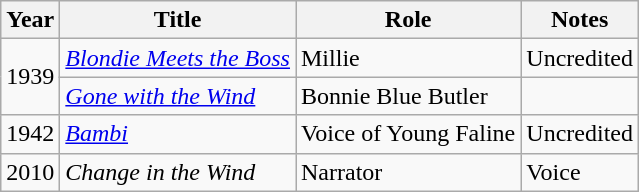<table class="wikitable">
<tr>
<th>Year</th>
<th>Title</th>
<th>Role</th>
<th>Notes</th>
</tr>
<tr>
<td rowspan="2">1939</td>
<td><em><a href='#'>Blondie Meets the Boss</a></em></td>
<td>Millie</td>
<td>Uncredited</td>
</tr>
<tr>
<td><em><a href='#'>Gone with the Wind</a></em></td>
<td>Bonnie Blue Butler</td>
<td></td>
</tr>
<tr>
<td>1942</td>
<td><em><a href='#'>Bambi</a></em></td>
<td>Voice of Young Faline</td>
<td>Uncredited</td>
</tr>
<tr>
<td>2010</td>
<td><em>Change in the Wind</em></td>
<td>Narrator</td>
<td>Voice</td>
</tr>
</table>
